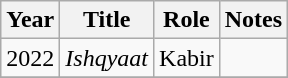<table class="wikitable">
<tr>
<th>Year</th>
<th>Title</th>
<th>Role</th>
<th>Notes</th>
</tr>
<tr>
<td>2022</td>
<td><em>Ishqyaat</em></td>
<td>Kabir</td>
<td></td>
</tr>
<tr>
</tr>
</table>
